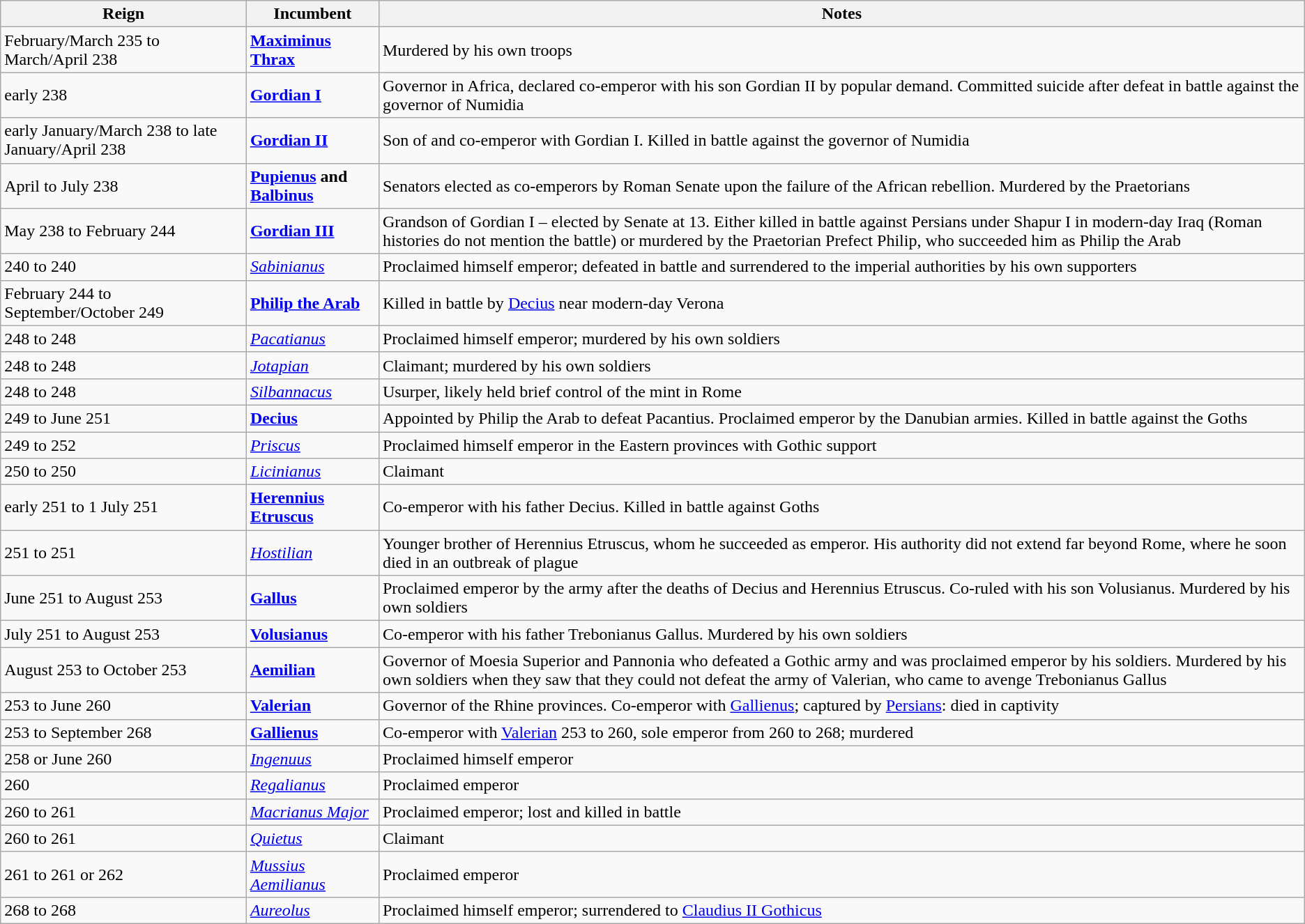<table class="wikitable">
<tr>
<th>Reign</th>
<th>Incumbent</th>
<th>Notes</th>
</tr>
<tr>
<td>February/March 235 to March/April 238</td>
<td><strong><a href='#'>Maximinus Thrax</a></strong></td>
<td>Murdered by his own troops</td>
</tr>
<tr>
<td>early 238</td>
<td><strong><a href='#'>Gordian I</a></strong></td>
<td>Governor in Africa, declared co-emperor with his son Gordian II by popular demand. Committed suicide after defeat in battle against the governor of Numidia</td>
</tr>
<tr>
<td>early January/March 238 to late January/April 238</td>
<td><strong><a href='#'>Gordian II</a></strong></td>
<td>Son of and co-emperor with Gordian I. Killed in battle against the governor of Numidia</td>
</tr>
<tr>
<td>April to July 238</td>
<td><strong><a href='#'>Pupienus</a> and <a href='#'>Balbinus</a></strong></td>
<td>Senators elected as co-emperors by Roman Senate upon the failure of the African rebellion.  Murdered by the Praetorians</td>
</tr>
<tr>
<td>May 238 to February 244</td>
<td><strong><a href='#'>Gordian III</a></strong></td>
<td>Grandson of Gordian I – elected by Senate at 13.  Either killed in battle against Persians under Shapur I in modern-day Iraq (Roman histories do not mention the battle) or murdered by the Praetorian Prefect Philip, who succeeded him as Philip the Arab</td>
</tr>
<tr>
<td>240 to 240</td>
<td><em><a href='#'>Sabinianus</a></em></td>
<td>Proclaimed himself emperor; defeated in battle and surrendered to the imperial authorities by his own supporters</td>
</tr>
<tr>
<td>February 244 to September/October 249</td>
<td><strong><a href='#'>Philip the Arab</a></strong></td>
<td>Killed in battle by <a href='#'>Decius</a> near modern-day Verona</td>
</tr>
<tr>
<td>248 to 248</td>
<td><em><a href='#'>Pacatianus</a></em></td>
<td>Proclaimed himself emperor; murdered by his own soldiers</td>
</tr>
<tr>
<td>248 to 248</td>
<td><em><a href='#'>Jotapian</a></em></td>
<td>Claimant; murdered by his own soldiers</td>
</tr>
<tr>
<td>248 to 248</td>
<td><em><a href='#'>Silbannacus</a></em></td>
<td>Usurper, likely held brief control of the mint in Rome</td>
</tr>
<tr>
<td>249 to June 251</td>
<td><strong><a href='#'>Decius</a></strong></td>
<td>Appointed by Philip the Arab to defeat Pacantius. Proclaimed emperor by the Danubian armies. Killed in battle against the Goths</td>
</tr>
<tr>
<td>249 to 252</td>
<td><em><a href='#'>Priscus</a></em></td>
<td>Proclaimed himself emperor in the Eastern provinces with Gothic support</td>
</tr>
<tr>
<td>250 to 250</td>
<td><em><a href='#'>Licinianus</a></em></td>
<td>Claimant</td>
</tr>
<tr>
<td>early 251 to 1 July 251</td>
<td><strong><a href='#'>Herennius Etruscus</a></strong></td>
<td>Co-emperor with his father Decius. Killed in battle against Goths</td>
</tr>
<tr>
<td>251 to 251</td>
<td><em><a href='#'>Hostilian</a></em></td>
<td>Younger brother of Herennius Etruscus, whom he succeeded as emperor. His authority did not extend far beyond Rome, where he soon died in an outbreak of plague</td>
</tr>
<tr>
<td>June 251 to August 253</td>
<td><strong><a href='#'>Gallus</a></strong></td>
<td>Proclaimed emperor by the army after the deaths of Decius and Herennius Etruscus. Co-ruled with his son Volusianus. Murdered by his own soldiers</td>
</tr>
<tr>
<td>July 251 to August 253</td>
<td><strong><a href='#'>Volusianus</a></strong></td>
<td>Co-emperor with his father Trebonianus Gallus. Murdered by his own soldiers</td>
</tr>
<tr>
<td>August 253 to October 253</td>
<td><strong><a href='#'>Aemilian</a></strong></td>
<td>Governor of Moesia Superior and Pannonia who defeated a Gothic army and was proclaimed emperor by his soldiers. Murdered by his own soldiers when they saw that they could not defeat the army of Valerian, who came to avenge Trebonianus Gallus</td>
</tr>
<tr>
<td>253 to June 260</td>
<td><strong><a href='#'>Valerian</a></strong></td>
<td>Governor of the Rhine provinces. Co-emperor with <a href='#'>Gallienus</a>; captured by <a href='#'>Persians</a>: died in captivity</td>
</tr>
<tr>
<td>253 to September 268</td>
<td><strong><a href='#'>Gallienus</a></strong></td>
<td>Co-emperor with <a href='#'>Valerian</a> 253 to 260, sole emperor from 260 to 268; murdered</td>
</tr>
<tr>
<td>258 or June 260</td>
<td><em><a href='#'>Ingenuus</a></em></td>
<td>Proclaimed himself emperor</td>
</tr>
<tr>
<td>260</td>
<td><em><a href='#'>Regalianus</a></em></td>
<td>Proclaimed emperor</td>
</tr>
<tr>
<td>260 to 261</td>
<td><em><a href='#'>Macrianus Major</a></em></td>
<td>Proclaimed emperor; lost and killed in battle</td>
</tr>
<tr>
<td>260 to 261</td>
<td><em><a href='#'>Quietus</a></em></td>
<td>Claimant</td>
</tr>
<tr>
<td>261 to 261 or 262</td>
<td><em><a href='#'>Mussius Aemilianus</a></em></td>
<td>Proclaimed emperor</td>
</tr>
<tr>
<td>268 to 268</td>
<td><em><a href='#'>Aureolus</a></em></td>
<td>Proclaimed himself emperor; surrendered to <a href='#'>Claudius II Gothicus</a></td>
</tr>
</table>
